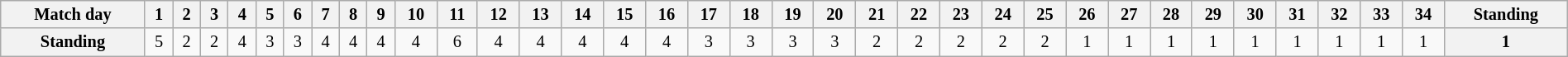<table class="wikitable" style="width:100%; font-size:85%;">
<tr valign=top>
<th align=center>Match day</th>
<th align=center>1</th>
<th align=center>2</th>
<th align=center>3</th>
<th align=center>4</th>
<th align=center>5</th>
<th align=center>6</th>
<th align=center>7</th>
<th align=center>8</th>
<th align=center>9</th>
<th align=center>10</th>
<th align=center>11</th>
<th align=center>12</th>
<th align=center>13</th>
<th align=center>14</th>
<th align=center>15</th>
<th align=center>16</th>
<th align=center>17</th>
<th align=center>18</th>
<th align=center>19</th>
<th align=center>20</th>
<th align=center>21</th>
<th align=center>22</th>
<th align=center>23</th>
<th align=center>24</th>
<th align=center>25</th>
<th align=center>26</th>
<th align=center>27</th>
<th align=center>28</th>
<th align=center>29</th>
<th align=center>30</th>
<th align=center>31</th>
<th align=center>32</th>
<th align=center>33</th>
<th align=center>34</th>
<th align=center><strong>Standing</strong></th>
</tr>
<tr>
<th align=center>Standing</th>
<td align=center>5</td>
<td align=center>2</td>
<td align=center>2</td>
<td align=center>4</td>
<td align=center>3</td>
<td align=center>3</td>
<td align=center>4</td>
<td align=center>4</td>
<td align=center>4</td>
<td align=center>4</td>
<td align=center>6</td>
<td align=center>4</td>
<td align=center>4</td>
<td align=center>4</td>
<td align=center>4</td>
<td align=center>4</td>
<td align=center>3</td>
<td align=center>3</td>
<td align=center>3</td>
<td align=center>3</td>
<td align=center>2</td>
<td align=center>2</td>
<td align=center>2</td>
<td align=center>2</td>
<td align=center>2</td>
<td align=center>1</td>
<td align=center>1</td>
<td align=center>1</td>
<td align=center>1</td>
<td align=center>1</td>
<td align=center>1</td>
<td align=center>1</td>
<td align=center>1</td>
<td align=center>1</td>
<th align=center><strong>1</strong></th>
</tr>
</table>
